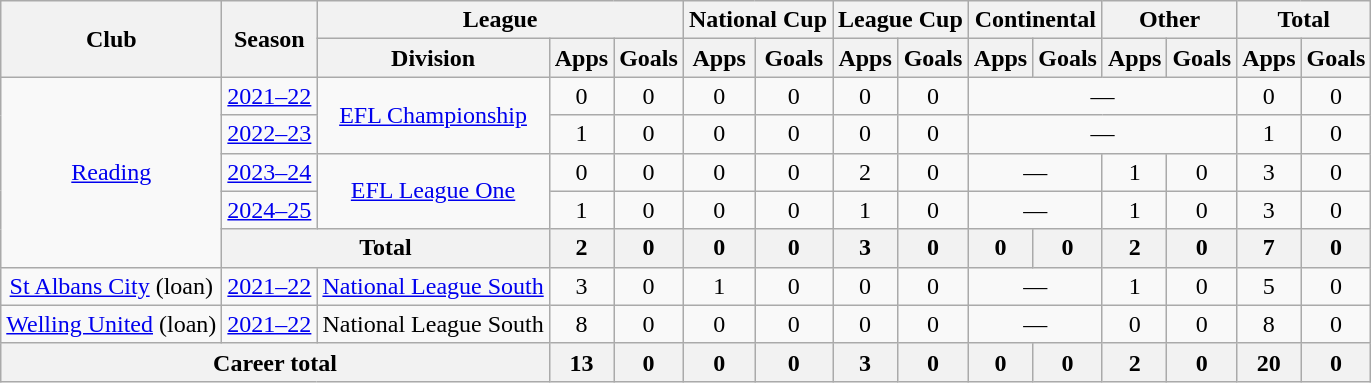<table class="wikitable" style="text-align:center">
<tr>
<th rowspan="2">Club</th>
<th rowspan="2">Season</th>
<th colspan="3">League</th>
<th colspan="2">National Cup</th>
<th colspan="2">League Cup</th>
<th colspan="2">Continental</th>
<th colspan="2">Other</th>
<th colspan="2">Total</th>
</tr>
<tr>
<th>Division</th>
<th>Apps</th>
<th>Goals</th>
<th>Apps</th>
<th>Goals</th>
<th>Apps</th>
<th>Goals</th>
<th>Apps</th>
<th>Goals</th>
<th>Apps</th>
<th>Goals</th>
<th>Apps</th>
<th>Goals</th>
</tr>
<tr>
<td rowspan="5"><a href='#'>Reading</a></td>
<td><a href='#'>2021–22</a></td>
<td rowspan="2"><a href='#'>EFL Championship</a></td>
<td>0</td>
<td>0</td>
<td>0</td>
<td>0</td>
<td>0</td>
<td>0</td>
<td colspan="4">—</td>
<td>0</td>
<td>0</td>
</tr>
<tr>
<td><a href='#'>2022–23</a></td>
<td>1</td>
<td>0</td>
<td>0</td>
<td>0</td>
<td>0</td>
<td>0</td>
<td colspan="4">—</td>
<td>1</td>
<td>0</td>
</tr>
<tr>
<td><a href='#'>2023–24</a></td>
<td rowspan="2"><a href='#'>EFL League One</a></td>
<td>0</td>
<td>0</td>
<td>0</td>
<td>0</td>
<td>2</td>
<td>0</td>
<td colspan="2">—</td>
<td>1</td>
<td>0</td>
<td>3</td>
<td>0</td>
</tr>
<tr>
<td><a href='#'>2024–25</a></td>
<td>1</td>
<td>0</td>
<td>0</td>
<td>0</td>
<td>1</td>
<td>0</td>
<td colspan="2">—</td>
<td>1</td>
<td>0</td>
<td>3</td>
<td>0</td>
</tr>
<tr>
<th colspan="2">Total</th>
<th>2</th>
<th>0</th>
<th>0</th>
<th>0</th>
<th>3</th>
<th>0</th>
<th>0</th>
<th>0</th>
<th>2</th>
<th>0</th>
<th>7</th>
<th>0</th>
</tr>
<tr>
<td><a href='#'>St Albans City</a> (loan)</td>
<td><a href='#'>2021–22</a></td>
<td><a href='#'>National League South</a></td>
<td>3</td>
<td>0</td>
<td>1</td>
<td>0</td>
<td>0</td>
<td>0</td>
<td colspan="2">—</td>
<td>1</td>
<td>0</td>
<td>5</td>
<td>0</td>
</tr>
<tr>
<td><a href='#'>Welling United</a> (loan)</td>
<td><a href='#'>2021–22</a></td>
<td>National League South</td>
<td>8</td>
<td>0</td>
<td>0</td>
<td>0</td>
<td>0</td>
<td>0</td>
<td colspan="2">—</td>
<td>0</td>
<td>0</td>
<td>8</td>
<td>0</td>
</tr>
<tr>
<th colspan="3">Career total</th>
<th>13</th>
<th>0</th>
<th>0</th>
<th>0</th>
<th>3</th>
<th>0</th>
<th>0</th>
<th>0</th>
<th>2</th>
<th>0</th>
<th>20</th>
<th>0</th>
</tr>
</table>
